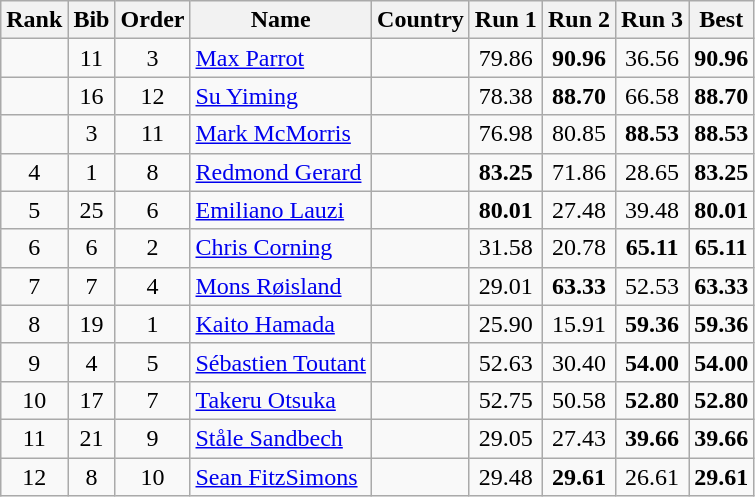<table class="wikitable sortable" style="text-align:center">
<tr>
<th>Rank</th>
<th>Bib</th>
<th>Order</th>
<th>Name</th>
<th>Country</th>
<th>Run 1</th>
<th>Run 2</th>
<th>Run 3</th>
<th>Best</th>
</tr>
<tr>
<td></td>
<td>11</td>
<td>3</td>
<td align=left><a href='#'>Max Parrot</a></td>
<td align=left></td>
<td>79.86</td>
<td><strong>90.96</strong></td>
<td>36.56</td>
<td><strong>90.96</strong></td>
</tr>
<tr>
<td></td>
<td>16</td>
<td>12</td>
<td align=left><a href='#'>Su Yiming</a></td>
<td align=left></td>
<td>78.38</td>
<td><strong>88.70</strong></td>
<td>66.58</td>
<td><strong>88.70</strong></td>
</tr>
<tr>
<td></td>
<td>3</td>
<td>11</td>
<td align=left><a href='#'>Mark McMorris</a></td>
<td align=left></td>
<td>76.98</td>
<td>80.85</td>
<td><strong>88.53</strong></td>
<td><strong>88.53</strong></td>
</tr>
<tr>
<td>4</td>
<td>1</td>
<td>8</td>
<td align=left><a href='#'>Redmond Gerard</a></td>
<td align=left></td>
<td><strong>83.25</strong></td>
<td>71.86</td>
<td>28.65</td>
<td><strong>83.25</strong></td>
</tr>
<tr>
<td>5</td>
<td>25</td>
<td>6</td>
<td align=left><a href='#'>Emiliano Lauzi</a></td>
<td align=left></td>
<td><strong>80.01</strong></td>
<td>27.48</td>
<td>39.48</td>
<td><strong>80.01</strong></td>
</tr>
<tr>
<td>6</td>
<td>6</td>
<td>2</td>
<td align=left><a href='#'>Chris Corning</a></td>
<td align=left></td>
<td>31.58</td>
<td>20.78</td>
<td><strong>65.11</strong></td>
<td><strong>65.11</strong></td>
</tr>
<tr>
<td>7</td>
<td>7</td>
<td>4</td>
<td align=left><a href='#'>Mons Røisland</a></td>
<td align=left></td>
<td>29.01</td>
<td><strong>63.33</strong></td>
<td>52.53</td>
<td><strong>63.33</strong></td>
</tr>
<tr>
<td>8</td>
<td>19</td>
<td>1</td>
<td align=left><a href='#'>Kaito Hamada</a></td>
<td align=left></td>
<td>25.90</td>
<td>15.91</td>
<td><strong>59.36</strong></td>
<td><strong>59.36</strong></td>
</tr>
<tr>
<td>9</td>
<td>4</td>
<td>5</td>
<td align=left><a href='#'>Sébastien Toutant</a></td>
<td align=left></td>
<td>52.63</td>
<td>30.40</td>
<td><strong>54.00</strong></td>
<td><strong>54.00</strong></td>
</tr>
<tr>
<td>10</td>
<td>17</td>
<td>7</td>
<td align=left><a href='#'>Takeru Otsuka</a></td>
<td align=left></td>
<td>52.75</td>
<td>50.58</td>
<td><strong>52.80</strong></td>
<td><strong>52.80</strong></td>
</tr>
<tr>
<td>11</td>
<td>21</td>
<td>9</td>
<td align=left><a href='#'>Ståle Sandbech</a></td>
<td align=left></td>
<td>29.05</td>
<td>27.43</td>
<td><strong>39.66</strong></td>
<td><strong>39.66</strong></td>
</tr>
<tr>
<td>12</td>
<td>8</td>
<td>10</td>
<td align=left><a href='#'>Sean FitzSimons</a></td>
<td align=left></td>
<td>29.48</td>
<td><strong>29.61</strong></td>
<td>26.61</td>
<td><strong>29.61</strong></td>
</tr>
</table>
